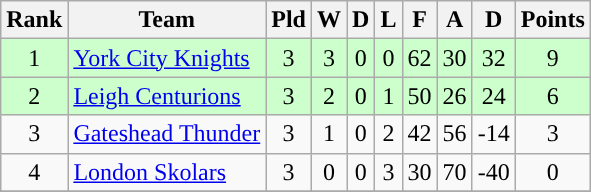<table class="wikitable" style="text-align: center;">
<tr>
<th>Rank</th>
<th>Team</th>
<th>Pld</th>
<th>W</th>
<th>D</th>
<th>L</th>
<th>F</th>
<th>A</th>
<th>D</th>
<th>Points</th>
</tr>
<tr bgcolor="#ccffcc">
<td rowspan="1">1</td>
<td align="left"><a href='#'>York City Knights</a></td>
<td rowspan="1!">3</td>
<td rowspan="1">3</td>
<td rowspan="1">0</td>
<td rowspan="1">0</td>
<td rowspan="1">62</td>
<td rowspan="1">30</td>
<td rowspan="1">32</td>
<td rowspan="1!">9</td>
</tr>
<tr bgcolor="#ccffcc">
<td rowspan="1">2</td>
<td align="left"><a href='#'>Leigh Centurions</a></td>
<td rowspan="1">3</td>
<td rowspan="1">2</td>
<td rowspan="1">0</td>
<td rowspan="1">1</td>
<td rowspan="1">50</td>
<td rowspan="1">26</td>
<td rowspan="1">24</td>
<td rowspan="1!">6</td>
</tr>
<tr>
<td rowspan="1">3</td>
<td align="left"><a href='#'>Gateshead Thunder</a></td>
<td rowspan="1">3</td>
<td rowspan="1">1</td>
<td rowspan="1">0</td>
<td rowspan="1">2</td>
<td rowspan="1">42</td>
<td rowspan="1">56</td>
<td rowspan="1">-14</td>
<td rowspan="1!">3</td>
</tr>
<tr>
<td rowspan="1">4</td>
<td align="left"><a href='#'>London Skolars</a></td>
<td rowspan="1">3</td>
<td rowspan="1">0</td>
<td rowspan="1">0</td>
<td rowspan="1">3</td>
<td rowspan="1">30</td>
<td rowspan="1">70</td>
<td rowspan="1">-40</td>
<td rowspan="1!">0</td>
</tr>
<tr>
</tr>
</table>
